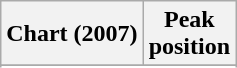<table class="wikitable sortable">
<tr>
<th>Chart (2007)</th>
<th style="text-align:center;">Peak<br>position</th>
</tr>
<tr>
</tr>
<tr>
</tr>
<tr>
</tr>
<tr>
</tr>
</table>
